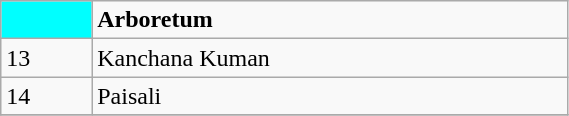<table class= "wikitable" style= "width:30%; display:inline-table;">
<tr>
<td style="background:#00FFFF;"> </td>
<td><strong>Arboretum</strong></td>
</tr>
<tr>
<td>13</td>
<td>Kanchana Kuman</td>
</tr>
<tr>
<td>14</td>
<td>Paisali</td>
</tr>
<tr>
</tr>
</table>
